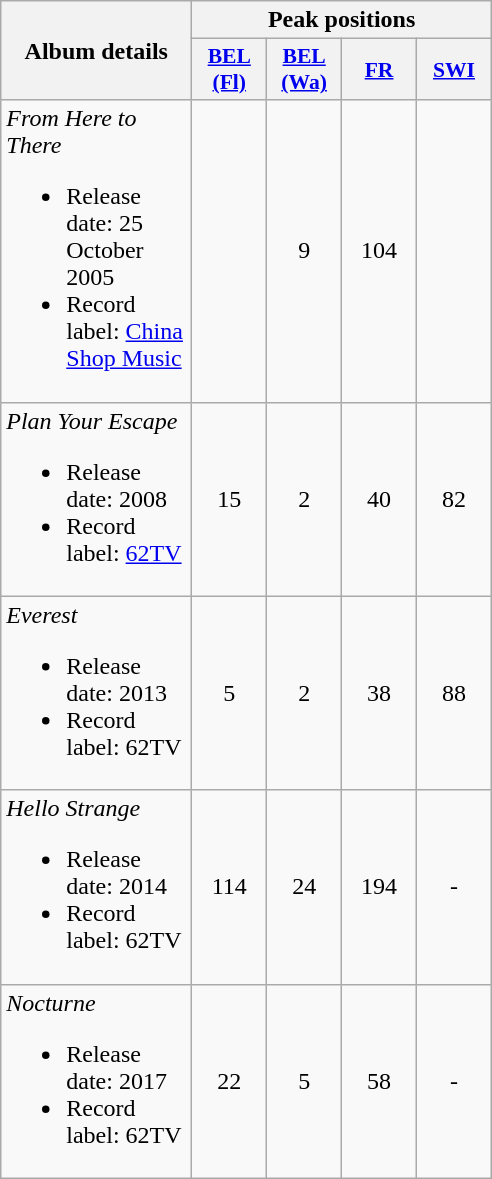<table class="wikitable">
<tr>
<th align="center" rowspan="2" width="120">Album details</th>
<th align="center" colspan="8" width="30">Peak positions</th>
</tr>
<tr>
<th scope="col" style="width:3em;font-size:90%;"><a href='#'>BEL <br>(Fl)</a><br></th>
<th scope="col" style="width:3em;font-size:90%;"><a href='#'>BEL <br>(Wa)</a><br></th>
<th scope="col" style="width:3em;font-size:90%;"><a href='#'>FR</a><br></th>
<th scope="col" style="width:3em;font-size:90%;"><a href='#'>SWI</a><br></th>
</tr>
<tr>
<td><em>From Here to There</em><br><ul><li>Release date: 25 October 2005</li><li>Record label: <a href='#'>China Shop Music</a></li></ul></td>
<td align="center"></td>
<td align="center">9</td>
<td align="center">104</td>
<td align="center"></td>
</tr>
<tr>
<td><em>Plan Your Escape</em><br><ul><li>Release date: 2008</li><li>Record label: <a href='#'>62TV</a></li></ul></td>
<td align="center">15</td>
<td align="center">2</td>
<td align="center">40</td>
<td align="center">82</td>
</tr>
<tr>
<td><em>Everest</em><br><ul><li>Release date: 2013</li><li>Record label: 62TV</li></ul></td>
<td align="center">5</td>
<td align="center">2</td>
<td align="center">38</td>
<td align="center">88</td>
</tr>
<tr>
<td><em>Hello Strange</em><br><ul><li>Release date: 2014</li><li>Record label: 62TV</li></ul></td>
<td align="center">114</td>
<td align="center">24</td>
<td align="center">194</td>
<td align="center">-</td>
</tr>
<tr>
<td><em>Nocturne</em><br><ul><li>Release date: 2017</li><li>Record label: 62TV</li></ul></td>
<td align="center">22</td>
<td align="center">5</td>
<td align="center">58<br></td>
<td align="center">-</td>
</tr>
</table>
